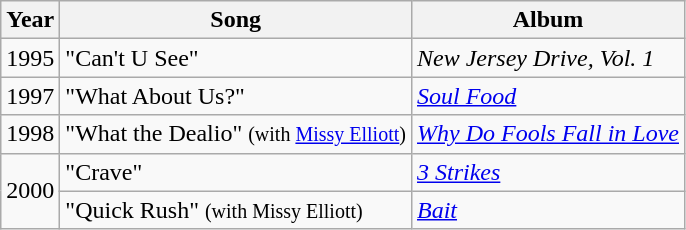<table class="wikitable">
<tr>
<th scope="col">Year</th>
<th scope="col">Song</th>
<th scope="col">Album</th>
</tr>
<tr>
<td rowspan="1">1995</td>
<td>"Can't U See"</td>
<td><em>New Jersey Drive, Vol. 1</em></td>
</tr>
<tr>
<td rowspan="1">1997</td>
<td>"What About Us?"</td>
<td><em><a href='#'>Soul Food</a></em></td>
</tr>
<tr>
<td rowspan="1">1998</td>
<td>"What the Dealio" <small>(with <a href='#'>Missy Elliott</a>)</small></td>
<td><em><a href='#'>Why Do Fools Fall in Love</a></em></td>
</tr>
<tr>
<td rowspan="2">2000</td>
<td>"Crave"</td>
<td><em><a href='#'>3 Strikes</a></em></td>
</tr>
<tr>
<td>"Quick Rush" <small>(with Missy Elliott)</small></td>
<td><em><a href='#'>Bait</a></em></td>
</tr>
</table>
